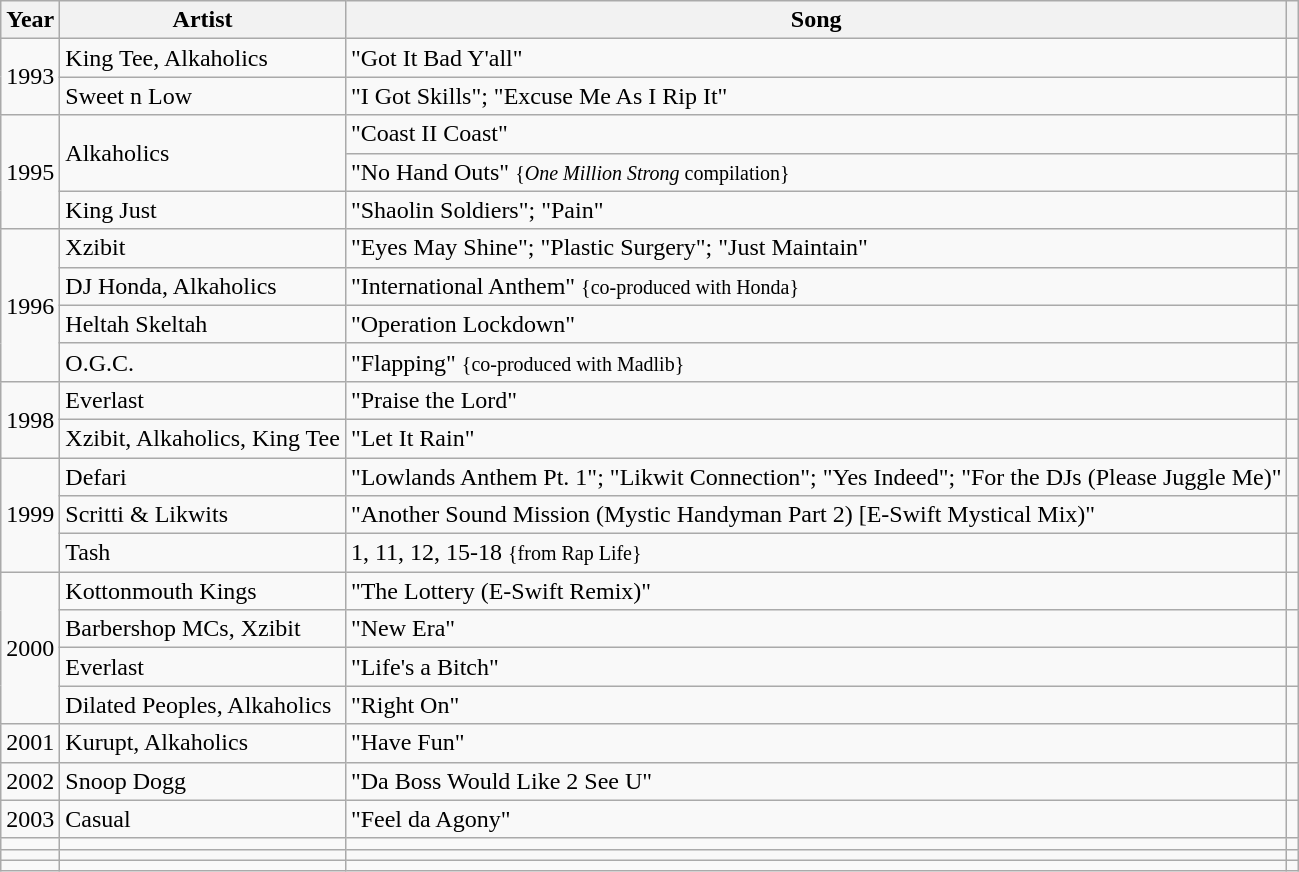<table class="wikitable">
<tr>
<th>Year</th>
<th>Artist</th>
<th>Song</th>
<th></th>
</tr>
<tr>
<td rowspan="2">1993</td>
<td>King Tee, Alkaholics</td>
<td>"Got It Bad Y'all"</td>
<td></td>
</tr>
<tr>
<td>Sweet n Low</td>
<td>"I Got Skills"; "Excuse Me As I Rip It"</td>
<td></td>
</tr>
<tr>
<td rowspan="3">1995</td>
<td rowspan="2">Alkaholics</td>
<td>"Coast II Coast"</td>
<td></td>
</tr>
<tr>
<td>"No Hand Outs" <small>{<em>One Million Strong</em> compilation}</small></td>
<td></td>
</tr>
<tr>
<td>King Just</td>
<td>"Shaolin Soldiers"; "Pain"</td>
<td></td>
</tr>
<tr>
<td rowspan="4">1996</td>
<td>Xzibit</td>
<td>"Eyes May Shine"; "Plastic Surgery"; "Just Maintain"</td>
<td></td>
</tr>
<tr>
<td>DJ Honda, Alkaholics</td>
<td>"International Anthem" <small>{co-produced with Honda}</small></td>
<td></td>
</tr>
<tr>
<td>Heltah Skeltah</td>
<td>"Operation Lockdown"</td>
<td></td>
</tr>
<tr>
<td>O.G.C.</td>
<td>"Flapping" <small>{co-produced with Madlib}</small></td>
<td></td>
</tr>
<tr>
<td rowspan="2">1998</td>
<td>Everlast</td>
<td>"Praise the Lord"</td>
<td></td>
</tr>
<tr>
<td>Xzibit, Alkaholics, King Tee</td>
<td>"Let It Rain"</td>
<td></td>
</tr>
<tr>
<td rowspan="3">1999</td>
<td>Defari</td>
<td>"Lowlands Anthem Pt. 1"; "Likwit Connection"; "Yes Indeed"; "For the DJs (Please Juggle Me)"</td>
<td></td>
</tr>
<tr>
<td>Scritti & Likwits</td>
<td>"Another Sound Mission (Mystic Handyman Part 2) [E-Swift Mystical Mix)"</td>
<td></td>
</tr>
<tr>
<td>Tash</td>
<td>1, 11, 12, 15-18 <small>{from Rap Life}</small></td>
<td></td>
</tr>
<tr>
<td rowspan="4">2000</td>
<td>Kottonmouth Kings</td>
<td>"The Lottery (E-Swift Remix)"</td>
<td></td>
</tr>
<tr>
<td>Barbershop MCs, Xzibit</td>
<td>"New Era"</td>
<td></td>
</tr>
<tr>
<td>Everlast</td>
<td>"Life's a Bitch"</td>
<td></td>
</tr>
<tr>
<td>Dilated Peoples, Alkaholics</td>
<td>"Right On"</td>
<td></td>
</tr>
<tr>
<td>2001</td>
<td>Kurupt, Alkaholics</td>
<td>"Have Fun"</td>
<td></td>
</tr>
<tr>
<td>2002</td>
<td>Snoop Dogg</td>
<td>"Da Boss Would Like 2 See U"</td>
<td></td>
</tr>
<tr>
<td>2003</td>
<td>Casual</td>
<td>"Feel da Agony"</td>
<td></td>
</tr>
<tr>
<td></td>
<td></td>
<td></td>
<td></td>
</tr>
<tr>
<td></td>
<td></td>
<td></td>
<td></td>
</tr>
<tr>
<td></td>
<td></td>
<td></td>
<td></td>
</tr>
</table>
